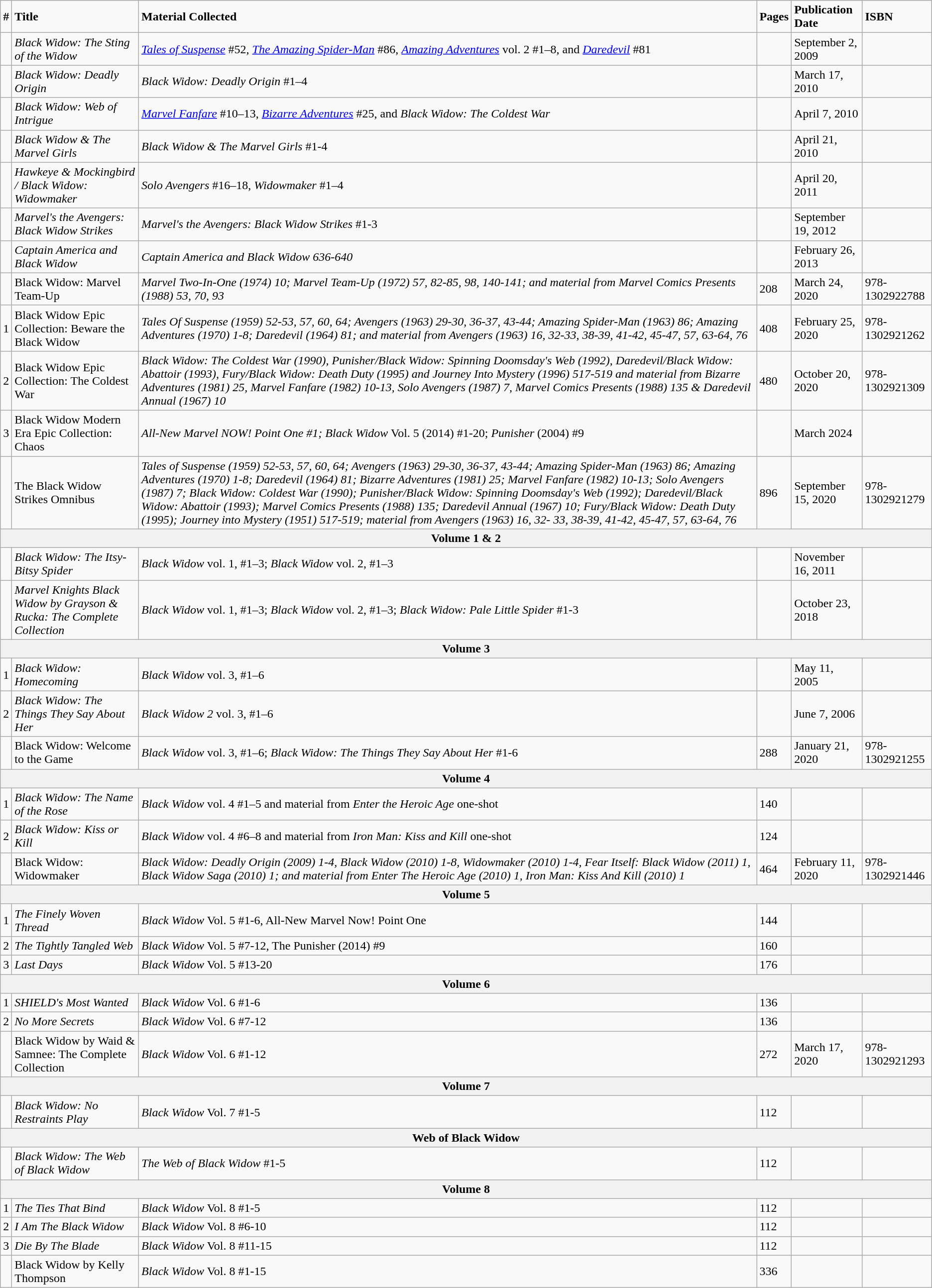<table class="wikitable">
<tr>
<td><strong>#</strong></td>
<td><strong>Title</strong></td>
<td><strong>Material Collected</strong></td>
<td><strong>Pages</strong></td>
<td><strong>Publication Date</strong></td>
<td><strong>ISBN</strong></td>
</tr>
<tr>
<td></td>
<td><em>Black Widow: The Sting of the Widow</em></td>
<td><em><a href='#'>Tales of Suspense</a></em> #52, <em><a href='#'>The Amazing Spider-Man</a></em> #86, <em><a href='#'>Amazing Adventures</a></em> vol. 2 #1–8, and <em><a href='#'>Daredevil</a></em> #81</td>
<td></td>
<td>September 2, 2009</td>
<td></td>
</tr>
<tr>
<td></td>
<td><em>Black Widow: Deadly Origin</em></td>
<td><em>Black Widow: Deadly Origin</em> #1–4</td>
<td></td>
<td>March 17, 2010</td>
<td></td>
</tr>
<tr>
<td></td>
<td><em>Black Widow: Web of Intrigue</em></td>
<td><em><a href='#'>Marvel Fanfare</a></em> #10–13, <em><a href='#'>Bizarre Adventures</a></em> #25, and <em>Black Widow: The Coldest War</em></td>
<td></td>
<td>April 7, 2010</td>
<td></td>
</tr>
<tr>
<td></td>
<td><em>Black Widow & The Marvel Girls</em></td>
<td><em>Black Widow & The Marvel Girls</em> #1-4</td>
<td></td>
<td>April 21, 2010</td>
<td></td>
</tr>
<tr>
<td></td>
<td><em>Hawkeye & Mockingbird / Black Widow: Widowmaker</em></td>
<td><em>Solo Avengers</em> #16–18, <em>Widowmaker</em> #1–4</td>
<td></td>
<td>April 20, 2011</td>
<td></td>
</tr>
<tr>
<td></td>
<td><em>Marvel's the Avengers: Black Widow Strikes</em></td>
<td><em>Marvel's the Avengers: Black Widow Strikes</em> #1-3</td>
<td></td>
<td>September 19, 2012</td>
<td></td>
</tr>
<tr>
<td></td>
<td><em>Captain America and Black Widow</em></td>
<td><em>Captain America and Black Widow 636-640</em></td>
<td></td>
<td>February 26, 2013</td>
<td></td>
</tr>
<tr>
<td></td>
<td>Black Widow: Marvel Team-Up</td>
<td><em>Marvel Two-In-One (1974) 10; Marvel Team-Up (1972) 57, 82-85, 98, 140-141; and material from Marvel Comics Presents (1988) 53, 70, 93</em></td>
<td>208</td>
<td>March 24, 2020</td>
<td>978-1302922788</td>
</tr>
<tr>
<td>1</td>
<td>Black Widow Epic Collection: Beware the Black Widow</td>
<td><em>Tales Of Suspense (1959) 52-53, 57, 60, 64; Avengers (1963) 29-30, 36-37, 43-44; Amazing Spider-Man (1963) 86; Amazing Adventures (1970) 1-8; Daredevil (1964) 81; and material from Avengers (1963) 16, 32-33, 38-39, 41-42, 45-47, 57, 63-64, 76</em></td>
<td>408</td>
<td>February 25, 2020</td>
<td>978-1302921262</td>
</tr>
<tr>
<td>2</td>
<td>Black Widow Epic Collection: The Coldest War</td>
<td><em>Black Widow: The Coldest War (1990), Punisher/Black Widow: Spinning Doomsday's Web (1992), Daredevil/Black Widow: Abattoir (1993), Fury/Black Widow: Death Duty (1995) and Journey Into Mystery (1996) 517-519 and material from Bizarre Adventures (1981) 25, Marvel Fanfare (1982) 10-13, Solo Avengers (1987) 7, Marvel Comics Presents (1988) 135 & Daredevil Annual (1967) 10</em></td>
<td>480</td>
<td>October 20, 2020</td>
<td>978-1302921309</td>
</tr>
<tr>
<td>3</td>
<td>Black Widow Modern Era Epic Collection: Chaos</td>
<td><em>All-New Marvel NOW! Point One #1; Black Widow</em> Vol. 5 (2014) #1-20; <em>Punisher</em> (2004) #9</td>
<td></td>
<td>March 2024</td>
<td></td>
</tr>
<tr>
<td></td>
<td>The Black Widow Strikes Omnibus</td>
<td><em>Tales of Suspense (1959) 52-53, 57, 60, 64; Avengers (1963) 29-30, 36-37, 43-44; Amazing Spider-Man (1963) 86; Amazing Adventures (1970) 1-8; Daredevil (1964) 81; Bizarre Adventures (1981) 25; Marvel Fanfare (1982) 10-13; Solo Avengers (1987) 7; Black Widow: Coldest War (1990); Punisher/Black Widow: Spinning Doomsday's Web (1992); Daredevil/Black Widow: Abattoir (1993); Marvel Comics Presents (1988) 135; Daredevil Annual (1967) 10; Fury/Black Widow: Death Duty (1995); Journey into Mystery (1951) 517-519; material from Avengers (1963) 16, 32- 33, 38-39, 41-42, 45-47, 57, 63-64, 76</em></td>
<td>896</td>
<td>September 15, 2020</td>
<td>978-1302921279</td>
</tr>
<tr>
<th colspan="6">Volume 1 & 2</th>
</tr>
<tr>
<td></td>
<td><em>Black Widow: The Itsy-Bitsy Spider</em></td>
<td><em>Black Widow</em> vol. 1, #1–3; <em>Black Widow</em> vol. 2, #1–3</td>
<td></td>
<td>November 16, 2011</td>
<td></td>
</tr>
<tr>
<td></td>
<td><em>Marvel Knights Black Widow by Grayson & Rucka: The Complete Collection</em></td>
<td><em>Black Widow</em> vol. 1, #1–3; <em>Black Widow</em> vol. 2, #1–3; <em>Black Widow: Pale Little Spider</em> #1-3</td>
<td></td>
<td>October 23, 2018</td>
<td></td>
</tr>
<tr>
<th colspan="6">Volume 3</th>
</tr>
<tr>
<td>1</td>
<td><em>Black Widow: Homecoming</em></td>
<td><em>Black Widow</em> vol. 3, #1–6</td>
<td></td>
<td>May 11, 2005</td>
<td></td>
</tr>
<tr>
<td>2</td>
<td><em>Black Widow: The Things They Say About Her</em></td>
<td><em>Black Widow 2</em> vol. 3, #1–6</td>
<td></td>
<td>June 7, 2006</td>
<td></td>
</tr>
<tr>
<td></td>
<td>Black Widow: Welcome to the Game</td>
<td><em>Black Widow</em> vol. 3, #1–6; <em>Black Widow: The Things They Say About Her</em> #1-6</td>
<td>288</td>
<td>January 21, 2020</td>
<td>978-1302921255</td>
</tr>
<tr>
<th colspan="6">Volume 4</th>
</tr>
<tr>
<td>1</td>
<td><em>Black Widow: The Name of the Rose</em></td>
<td><em>Black Widow</em> vol. 4 #1–5 and material from <em>Enter the Heroic Age</em> one-shot</td>
<td>140</td>
<td></td>
<td></td>
</tr>
<tr>
<td>2</td>
<td><em>Black Widow: Kiss or Kill</em></td>
<td><em>Black Widow</em> vol. 4 #6–8 and material from <em>Iron Man: Kiss and Kill</em> one-shot</td>
<td>124</td>
<td></td>
<td></td>
</tr>
<tr>
<td></td>
<td>Black Widow: Widowmaker</td>
<td><em>Black Widow: Deadly Origin (2009) 1-4, Black Widow (2010) 1-8, Widowmaker (2010) 1-4, Fear Itself: Black Widow (2011) 1, Black Widow Saga (2010) 1; and material from Enter The Heroic Age (2010) 1, Iron Man: Kiss And Kill (2010) 1</em></td>
<td>464</td>
<td>February 11, 2020</td>
<td>978-1302921446</td>
</tr>
<tr>
<th colspan="6">Volume 5</th>
</tr>
<tr>
<td>1</td>
<td><em>The Finely Woven Thread</em></td>
<td><em>Black Widow</em> Vol. 5 #1-6, All-New Marvel Now! Point One</td>
<td>144</td>
<td></td>
<td></td>
</tr>
<tr>
<td>2</td>
<td><em>The Tightly Tangled Web</em></td>
<td><em>Black Widow</em> Vol. 5 #7-12, The Punisher (2014) #9</td>
<td>160</td>
<td></td>
<td></td>
</tr>
<tr>
<td>3</td>
<td><em>Last Days</em></td>
<td><em>Black Widow</em> Vol. 5 #13-20</td>
<td>176</td>
<td></td>
<td></td>
</tr>
<tr>
<th colspan="6">Volume 6</th>
</tr>
<tr>
<td>1</td>
<td><em>SHIELD's Most Wanted</em></td>
<td><em>Black Widow</em> Vol. 6 #1-6</td>
<td>136</td>
<td></td>
<td></td>
</tr>
<tr>
<td>2</td>
<td><em>No More Secrets</em></td>
<td><em>Black Widow</em> Vol. 6 #7-12</td>
<td>136</td>
<td></td>
<td></td>
</tr>
<tr>
<td></td>
<td>Black Widow by Waid & Samnee: The Complete Collection</td>
<td><em>Black Widow</em> Vol. 6 #1-12</td>
<td>272</td>
<td>March 17, 2020</td>
<td>978-1302921293</td>
</tr>
<tr>
<th colspan="6">Volume 7</th>
</tr>
<tr>
<td></td>
<td><em>Black Widow: No Restraints Play</em></td>
<td><em>Black Widow</em> Vol. 7 #1-5</td>
<td>112</td>
<td></td>
<td></td>
</tr>
<tr>
<th colspan="6">Web of Black Widow</th>
</tr>
<tr>
<td></td>
<td><em>Black Widow: The Web of Black Widow</em></td>
<td><em>The Web of Black Widow</em> #1-5</td>
<td>112</td>
<td></td>
<td></td>
</tr>
<tr>
<th colspan="6">Volume 8</th>
</tr>
<tr>
<td>1</td>
<td><em>The Ties That Bind</em></td>
<td><em>Black Widow</em> Vol. 8 #1-5</td>
<td>112</td>
<td></td>
<td></td>
</tr>
<tr>
<td>2</td>
<td><em>I Am The Black Widow</em></td>
<td><em>Black Widow</em> Vol. 8 #6-10</td>
<td>112</td>
<td></td>
<td></td>
</tr>
<tr>
<td>3</td>
<td><em>Die By The Blade</em></td>
<td><em>Black Widow</em> Vol. 8 #11-15</td>
<td>112</td>
<td></td>
<td></td>
</tr>
<tr>
<td></td>
<td>Black Widow by Kelly Thompson</td>
<td><em>Black Widow</em> Vol. 8 #1-15</td>
<td>336</td>
<td></td>
<td></td>
</tr>
</table>
